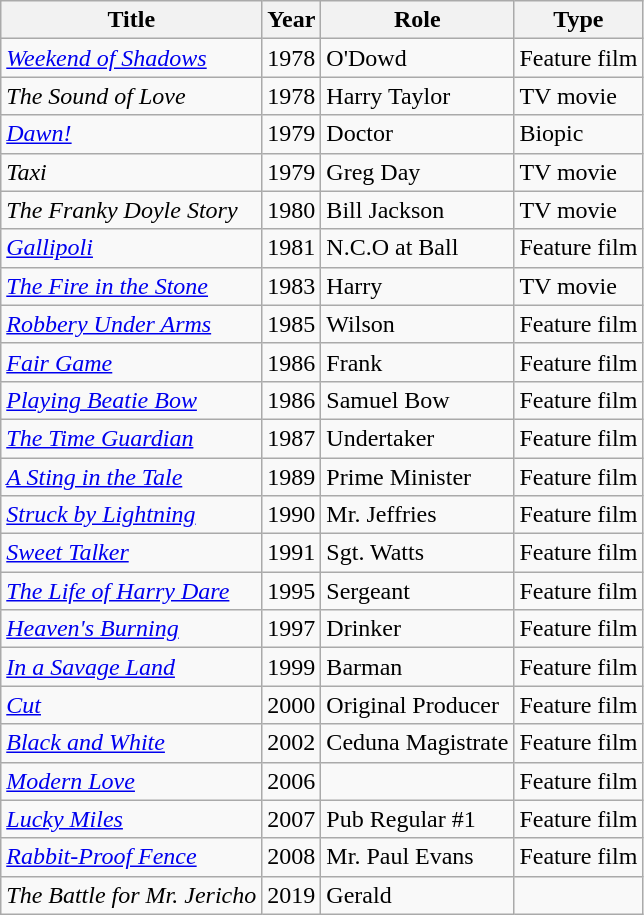<table class="wikitable">
<tr>
<th>Title</th>
<th>Year</th>
<th>Role</th>
<th>Type</th>
</tr>
<tr>
<td><em><a href='#'>Weekend of Shadows</a></em></td>
<td>1978</td>
<td>O'Dowd</td>
<td>Feature film</td>
</tr>
<tr>
<td><em>The Sound of Love</em></td>
<td>1978</td>
<td>Harry Taylor</td>
<td>TV movie</td>
</tr>
<tr>
<td><em><a href='#'>Dawn!</a></em></td>
<td>1979</td>
<td>Doctor</td>
<td>Biopic</td>
</tr>
<tr>
<td><em>Taxi</em></td>
<td>1979</td>
<td>Greg Day</td>
<td>TV movie</td>
</tr>
<tr>
<td><em>The Franky Doyle Story</em></td>
<td>1980</td>
<td>Bill Jackson</td>
<td>TV movie</td>
</tr>
<tr>
<td><em><a href='#'>Gallipoli</a></em></td>
<td>1981</td>
<td>N.C.O at Ball</td>
<td>Feature film</td>
</tr>
<tr>
<td><em><a href='#'>The Fire in the Stone</a></em></td>
<td>1983</td>
<td>Harry</td>
<td>TV movie</td>
</tr>
<tr>
<td><em><a href='#'>Robbery Under Arms</a></em></td>
<td>1985</td>
<td>Wilson</td>
<td>Feature film</td>
</tr>
<tr>
<td><em><a href='#'>Fair Game</a></em></td>
<td>1986</td>
<td>Frank</td>
<td>Feature film</td>
</tr>
<tr>
<td><em><a href='#'>Playing Beatie Bow</a></em></td>
<td>1986</td>
<td>Samuel Bow</td>
<td>Feature film</td>
</tr>
<tr>
<td><em><a href='#'>The Time Guardian</a></em></td>
<td>1987</td>
<td>Undertaker</td>
<td>Feature film</td>
</tr>
<tr>
<td><em><a href='#'>A Sting in the Tale</a></em></td>
<td>1989</td>
<td>Prime Minister</td>
<td>Feature film</td>
</tr>
<tr>
<td><em><a href='#'>Struck by Lightning</a></em></td>
<td>1990</td>
<td>Mr. Jeffries</td>
<td>Feature film</td>
</tr>
<tr>
<td><em><a href='#'>Sweet Talker</a></em></td>
<td>1991</td>
<td>Sgt. Watts</td>
<td>Feature film</td>
</tr>
<tr>
<td><em><a href='#'>The Life of Harry Dare</a></em></td>
<td>1995</td>
<td>Sergeant</td>
<td>Feature film</td>
</tr>
<tr>
<td><em><a href='#'>Heaven's Burning</a></em></td>
<td>1997</td>
<td>Drinker</td>
<td>Feature film</td>
</tr>
<tr>
<td><em><a href='#'>In a Savage Land</a></em></td>
<td>1999</td>
<td>Barman</td>
<td>Feature film</td>
</tr>
<tr>
<td><em><a href='#'>Cut</a></em></td>
<td>2000</td>
<td>Original Producer</td>
<td>Feature film</td>
</tr>
<tr>
<td><em><a href='#'>Black and White</a></em></td>
<td>2002</td>
<td>Ceduna Magistrate</td>
<td>Feature film</td>
</tr>
<tr>
<td><em><a href='#'>Modern Love</a></em></td>
<td>2006</td>
<td></td>
<td>Feature film</td>
</tr>
<tr>
<td><em><a href='#'>Lucky Miles</a></em></td>
<td>2007</td>
<td>Pub Regular #1</td>
<td>Feature film</td>
</tr>
<tr>
<td><em><a href='#'>Rabbit-Proof Fence</a></em></td>
<td>2008</td>
<td>Mr. Paul Evans</td>
<td>Feature film</td>
</tr>
<tr>
<td><em>The Battle for Mr. Jericho</em></td>
<td>2019</td>
<td>Gerald</td>
<td></td>
</tr>
</table>
